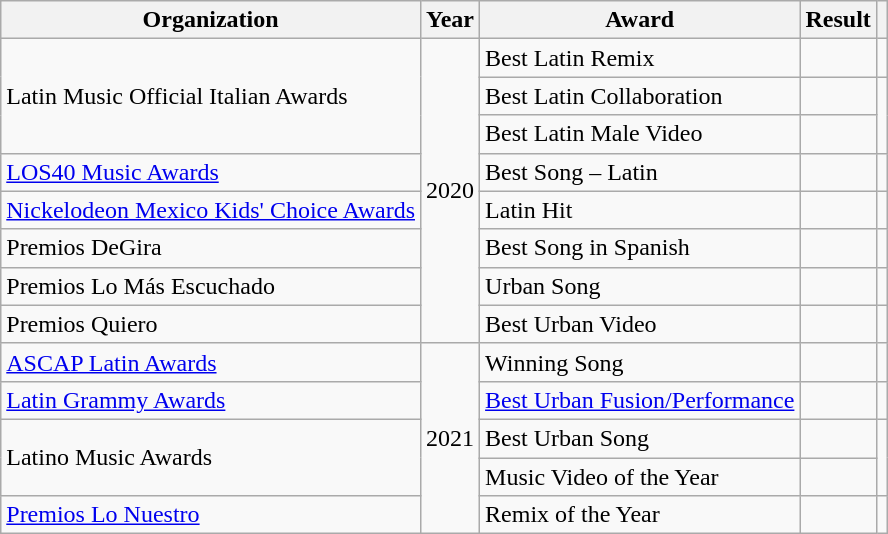<table class="wikitable sortable plainrowheaders">
<tr>
<th scope="col">Organization</th>
<th scope="col">Year</th>
<th scope="col">Award</th>
<th scope="col">Result</th>
<th class="unsortable"></th>
</tr>
<tr>
<td rowspan="3">Latin Music Official Italian Awards</td>
<td rowspan=8>2020</td>
<td>Best Latin Remix</td>
<td></td>
<td align="center"></td>
</tr>
<tr>
<td>Best Latin Collaboration</td>
<td></td>
<td rowspan="2" align="center"></td>
</tr>
<tr>
<td>Best Latin Male Video</td>
<td></td>
</tr>
<tr>
<td><a href='#'>LOS40 Music Awards</a></td>
<td>Best Song – Latin</td>
<td></td>
<td align="center"></td>
</tr>
<tr>
<td><a href='#'>Nickelodeon Mexico Kids' Choice Awards</a></td>
<td>Latin Hit</td>
<td></td>
<td align="center"></td>
</tr>
<tr>
<td>Premios DeGira</td>
<td>Best Song in Spanish</td>
<td></td>
<td style="text-align:center;"></td>
</tr>
<tr>
<td>Premios Lo Más Escuchado</td>
<td>Urban Song</td>
<td></td>
<td align="center"></td>
</tr>
<tr>
<td>Premios Quiero</td>
<td>Best Urban Video</td>
<td></td>
<td align="center"></td>
</tr>
<tr>
<td><a href='#'>ASCAP Latin Awards</a></td>
<td rowspan=5>2021</td>
<td>Winning Song</td>
<td></td>
<td align="center"></td>
</tr>
<tr>
<td><a href='#'>Latin Grammy Awards</a></td>
<td><a href='#'>Best Urban Fusion/Performance</a></td>
<td></td>
<td align="center"></td>
</tr>
<tr>
<td rowspan="2">Latino Music Awards</td>
<td>Best Urban Song</td>
<td></td>
<td rowspan="2" align="center"></td>
</tr>
<tr>
<td>Music Video of the Year</td>
<td></td>
</tr>
<tr>
<td><a href='#'>Premios Lo Nuestro</a></td>
<td>Remix of the Year</td>
<td></td>
<td align="center"></td>
</tr>
</table>
